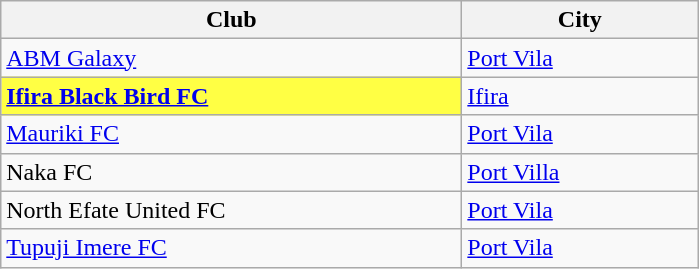<table class="wikitable">
<tr>
<th width="300px">Club</th>
<th width="150px">City</th>
</tr>
<tr>
<td><a href='#'>ABM Galaxy</a></td>
<td><a href='#'>Port Vila</a></td>
</tr>
<tr>
<td bgcolor=#ffff44><strong><a href='#'>Ifira Black Bird FC</a></strong></td>
<td><a href='#'>Ifira</a></td>
</tr>
<tr>
<td><a href='#'>Mauriki FC</a></td>
<td><a href='#'>Port Vila</a></td>
</tr>
<tr>
<td>Naka FC</td>
<td><a href='#'>Port Villa</a></td>
</tr>
<tr>
<td>North Efate United FC</td>
<td><a href='#'>Port Vila</a></td>
</tr>
<tr>
<td><a href='#'>Tupuji Imere FC</a></td>
<td><a href='#'>Port Vila</a></td>
</tr>
</table>
